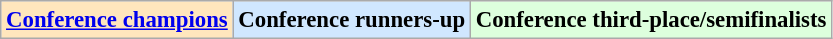<table class="wikitable" style="font-size:95%">
<tr>
<td align="center" bgcolor="FFE6BD"><strong><a href='#'>Conference champions</a></strong></td>
<td align="center" bgcolor="D0E7FF"><strong>Conference runners-up</strong></td>
<td align="center" bgcolor="#DDFFDD"><strong>Conference third-place/semifinalists</strong></td>
</tr>
</table>
